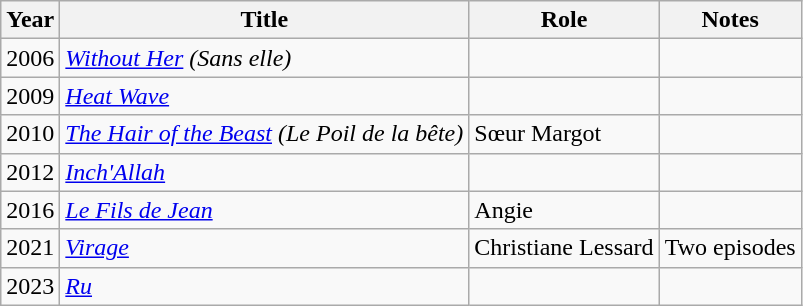<table class="wikitable sortable">
<tr>
<th>Year</th>
<th>Title</th>
<th>Role</th>
<th class="unsortable">Notes</th>
</tr>
<tr>
<td>2006</td>
<td><em><a href='#'>Without Her</a> (Sans elle)</em></td>
<td></td>
<td></td>
</tr>
<tr>
<td>2009</td>
<td><em><a href='#'>Heat Wave</a></em></td>
<td></td>
<td></td>
</tr>
<tr>
<td>2010</td>
<td><em><a href='#'>The Hair of the Beast</a> (Le Poil de la bête)</em></td>
<td>Sœur Margot</td>
<td></td>
</tr>
<tr>
<td>2012</td>
<td><em><a href='#'>Inch'Allah</a></em></td>
<td></td>
<td></td>
</tr>
<tr>
<td>2016</td>
<td><em><a href='#'>Le Fils de Jean</a></em></td>
<td>Angie</td>
<td></td>
</tr>
<tr>
<td>2021</td>
<td><em><a href='#'>Virage</a></em></td>
<td>Christiane Lessard</td>
<td>Two episodes</td>
</tr>
<tr>
<td>2023</td>
<td><em><a href='#'>Ru</a></em></td>
<td></td>
<td></td>
</tr>
</table>
